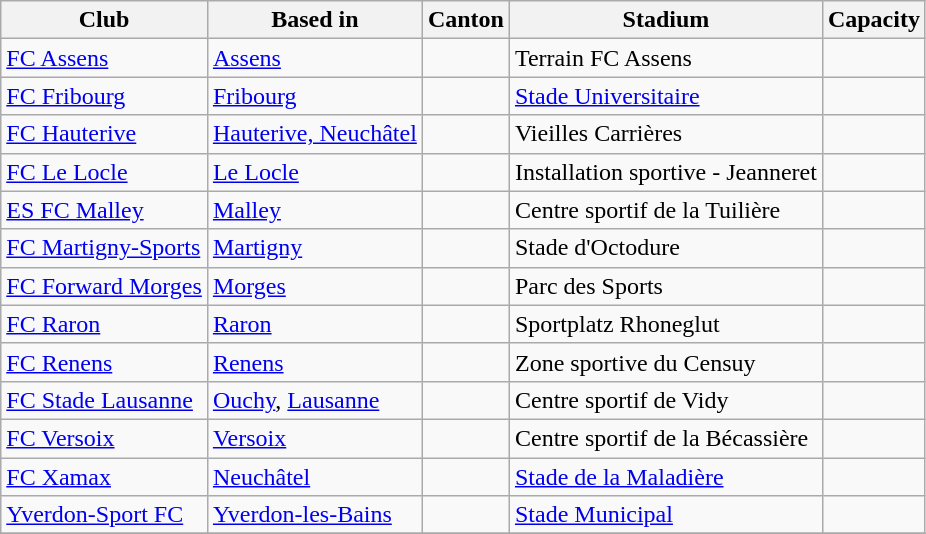<table class="wikitable">
<tr>
<th>Club</th>
<th>Based in</th>
<th>Canton</th>
<th>Stadium</th>
<th>Capacity</th>
</tr>
<tr>
<td><a href='#'>FC Assens</a></td>
<td><a href='#'>Assens</a></td>
<td></td>
<td>Terrain FC Assens</td>
<td></td>
</tr>
<tr>
<td><a href='#'>FC Fribourg</a></td>
<td><a href='#'>Fribourg</a></td>
<td></td>
<td><a href='#'>Stade Universitaire</a></td>
<td></td>
</tr>
<tr>
<td><a href='#'>FC Hauterive</a></td>
<td><a href='#'>Hauterive, Neuchâtel</a></td>
<td></td>
<td>Vieilles Carrières</td>
<td></td>
</tr>
<tr>
<td><a href='#'>FC Le Locle</a></td>
<td><a href='#'>Le Locle</a></td>
<td></td>
<td>Installation sportive - Jeanneret</td>
<td></td>
</tr>
<tr>
<td><a href='#'>ES FC Malley</a></td>
<td><a href='#'>Malley</a></td>
<td></td>
<td>Centre sportif de la Tuilière</td>
<td></td>
</tr>
<tr>
<td><a href='#'>FC Martigny-Sports</a></td>
<td><a href='#'>Martigny</a></td>
<td></td>
<td>Stade d'Octodure</td>
<td></td>
</tr>
<tr>
<td><a href='#'>FC Forward Morges</a></td>
<td><a href='#'>Morges</a></td>
<td></td>
<td>Parc des Sports</td>
<td></td>
</tr>
<tr>
<td><a href='#'>FC Raron</a></td>
<td><a href='#'>Raron</a></td>
<td></td>
<td>Sportplatz Rhoneglut</td>
<td></td>
</tr>
<tr>
<td><a href='#'>FC Renens</a></td>
<td><a href='#'>Renens</a></td>
<td></td>
<td>Zone sportive du Censuy</td>
<td></td>
</tr>
<tr>
<td><a href='#'>FC Stade Lausanne</a></td>
<td><a href='#'>Ouchy</a>, <a href='#'>Lausanne</a></td>
<td></td>
<td>Centre sportif de Vidy</td>
<td></td>
</tr>
<tr>
<td><a href='#'>FC Versoix</a></td>
<td><a href='#'>Versoix</a></td>
<td></td>
<td>Centre sportif de la Bécassière</td>
<td></td>
</tr>
<tr>
<td><a href='#'>FC Xamax</a></td>
<td><a href='#'>Neuchâtel</a></td>
<td></td>
<td><a href='#'>Stade de la Maladière</a></td>
<td></td>
</tr>
<tr>
<td><a href='#'>Yverdon-Sport FC</a></td>
<td><a href='#'>Yverdon-les-Bains</a></td>
<td></td>
<td><a href='#'>Stade Municipal</a></td>
<td></td>
</tr>
<tr>
</tr>
</table>
